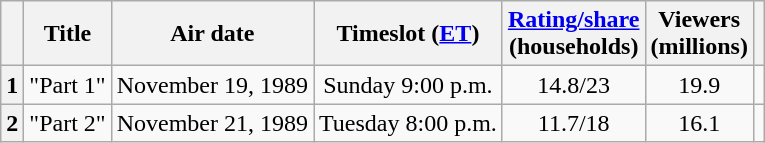<table class="wikitable sortable plainrowheaders" style="text-align: center;">
<tr>
<th scope="col"></th>
<th scope="col">Title</th>
<th scope="col">Air date</th>
<th scope="col">Timeslot (<a href='#'>ET</a>)</th>
<th scope="col"><a href='#'>Rating/share</a><br>(households)</th>
<th scope="col">Viewers<br>(millions)</th>
<th scope="col" class="unsortable"></th>
</tr>
<tr>
<th scope="row" style="text-align: center;">1</th>
<td>"Part 1"</td>
<td>November 19, 1989</td>
<td>Sunday 9:00 p.m.</td>
<td>14.8/23</td>
<td>19.9</td>
<td></td>
</tr>
<tr>
<th scope="row" style="text-align: center;">2</th>
<td>"Part 2"</td>
<td>November 21, 1989</td>
<td>Tuesday 8:00 p.m.</td>
<td>11.7/18</td>
<td>16.1</td>
<td></td>
</tr>
</table>
